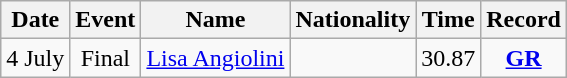<table class=wikitable style=text-align:center>
<tr>
<th>Date</th>
<th>Event</th>
<th>Name</th>
<th>Nationality</th>
<th>Time</th>
<th>Record</th>
</tr>
<tr>
<td>4 July</td>
<td>Final</td>
<td align=left><a href='#'>Lisa Angiolini</a></td>
<td align=left></td>
<td>30.87</td>
<td><strong><a href='#'>GR</a></strong></td>
</tr>
</table>
